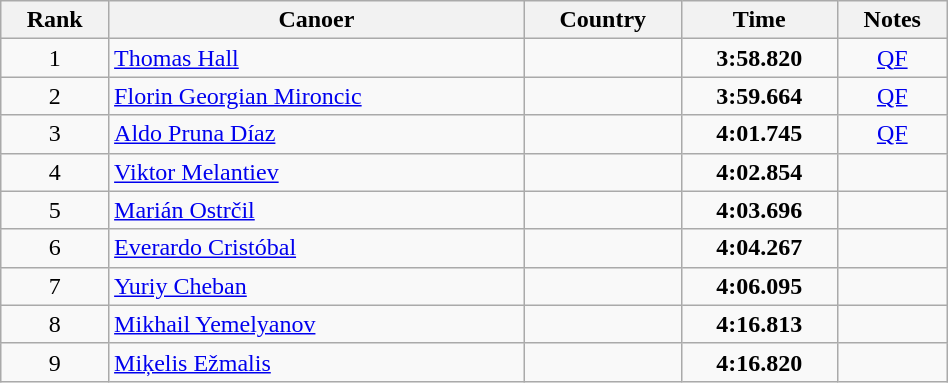<table class="wikitable sortable" width=50% style="text-align:center">
<tr>
<th>Rank</th>
<th>Canoer</th>
<th>Country</th>
<th>Time</th>
<th>Notes</th>
</tr>
<tr>
<td>1</td>
<td align=left><a href='#'>Thomas Hall</a></td>
<td align=left></td>
<td><strong>3:58.820</strong></td>
<td><a href='#'>QF</a></td>
</tr>
<tr>
<td>2</td>
<td align=left><a href='#'>Florin Georgian Mironcic</a></td>
<td align=left></td>
<td><strong>3:59.664</strong></td>
<td><a href='#'>QF</a></td>
</tr>
<tr>
<td>3</td>
<td align=left><a href='#'>Aldo Pruna Díaz</a></td>
<td align=left></td>
<td><strong>4:01.745</strong></td>
<td><a href='#'>QF</a></td>
</tr>
<tr>
<td>4</td>
<td align=left><a href='#'>Viktor Melantiev</a></td>
<td align=left></td>
<td><strong>4:02.854</strong></td>
<td></td>
</tr>
<tr>
<td>5</td>
<td align=left><a href='#'>Marián Ostrčil</a></td>
<td align=left></td>
<td><strong>4:03.696</strong></td>
<td></td>
</tr>
<tr>
<td>6</td>
<td align=left><a href='#'>Everardo Cristóbal</a></td>
<td align=left></td>
<td><strong>4:04.267</strong></td>
<td></td>
</tr>
<tr>
<td>7</td>
<td align=left><a href='#'>Yuriy Cheban</a></td>
<td align=left></td>
<td><strong>4:06.095</strong></td>
<td></td>
</tr>
<tr>
<td>8</td>
<td align=left><a href='#'>Mikhail Yemelyanov</a></td>
<td align=left></td>
<td><strong>4:16.813</strong></td>
<td></td>
</tr>
<tr>
<td>9</td>
<td align=left><a href='#'>Miķelis Ežmalis</a></td>
<td align=left></td>
<td><strong>4:16.820</strong></td>
<td></td>
</tr>
</table>
